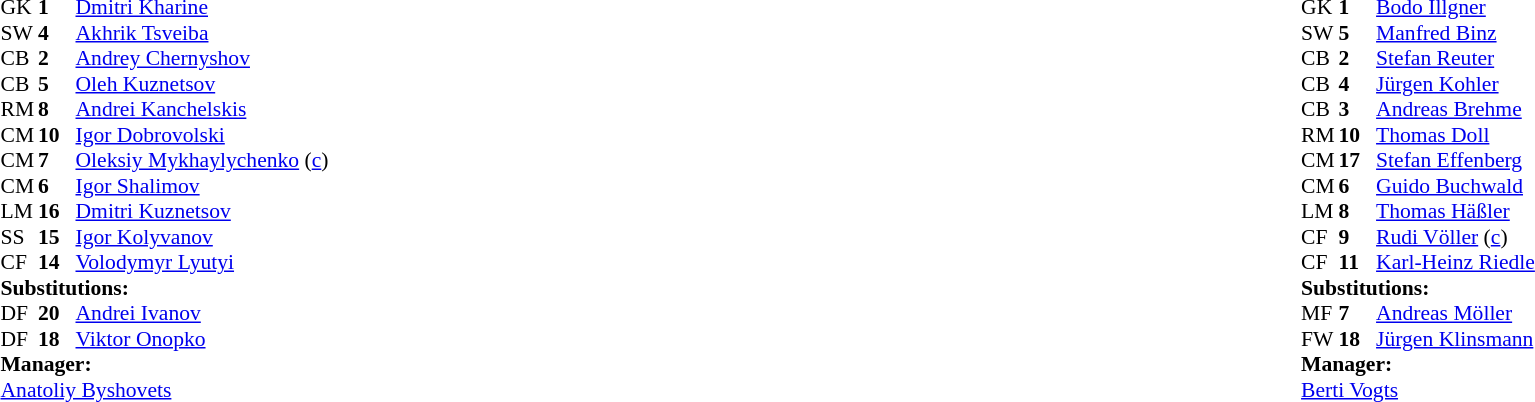<table style="width:100%;">
<tr>
<td style="vertical-align:top; width:40%;"><br><table style="font-size:90%" cellspacing="0" cellpadding="0">
<tr>
<th width="25"></th>
<th width="25"></th>
</tr>
<tr>
<td>GK</td>
<td><strong>1</strong></td>
<td><a href='#'>Dmitri Kharine</a></td>
<td></td>
</tr>
<tr>
<td>SW</td>
<td><strong>4</strong></td>
<td><a href='#'>Akhrik Tsveiba</a></td>
<td></td>
</tr>
<tr>
<td>CB</td>
<td><strong>2</strong></td>
<td><a href='#'>Andrey Chernyshov</a></td>
</tr>
<tr>
<td>CB</td>
<td><strong>5</strong></td>
<td><a href='#'>Oleh Kuznetsov</a></td>
</tr>
<tr>
<td>RM</td>
<td><strong>8</strong></td>
<td><a href='#'>Andrei Kanchelskis</a></td>
</tr>
<tr>
<td>CM</td>
<td><strong>10</strong></td>
<td><a href='#'>Igor Dobrovolski</a></td>
<td></td>
</tr>
<tr>
<td>CM</td>
<td><strong>7</strong></td>
<td><a href='#'>Oleksiy Mykhaylychenko</a> (<a href='#'>c</a>)</td>
</tr>
<tr>
<td>CM</td>
<td><strong>6</strong></td>
<td><a href='#'>Igor Shalimov</a></td>
<td></td>
<td></td>
</tr>
<tr>
<td>LM</td>
<td><strong>16</strong></td>
<td><a href='#'>Dmitri Kuznetsov</a></td>
</tr>
<tr>
<td>SS</td>
<td><strong>15</strong></td>
<td><a href='#'>Igor Kolyvanov</a></td>
</tr>
<tr>
<td>CF</td>
<td><strong>14</strong></td>
<td><a href='#'>Volodymyr Lyutyi</a></td>
<td></td>
<td></td>
</tr>
<tr>
<td colspan=3><strong>Substitutions:</strong></td>
</tr>
<tr>
<td>DF</td>
<td><strong>20</strong></td>
<td><a href='#'>Andrei Ivanov</a></td>
<td></td>
<td></td>
</tr>
<tr>
<td>DF</td>
<td><strong>18</strong></td>
<td><a href='#'>Viktor Onopko</a></td>
<td></td>
<td></td>
</tr>
<tr>
<td colspan=3><strong>Manager:</strong></td>
</tr>
<tr>
<td colspan=3><a href='#'>Anatoliy Byshovets</a></td>
</tr>
</table>
</td>
<td valign="top"></td>
<td style="vertical-align:top; width:50%;"><br><table style="font-size:90%; margin:auto;" cellspacing="0" cellpadding="0">
<tr>
<th width=25></th>
<th width=25></th>
</tr>
<tr>
<td>GK</td>
<td><strong>1</strong></td>
<td><a href='#'>Bodo Illgner</a></td>
</tr>
<tr>
<td>SW</td>
<td><strong>5</strong></td>
<td><a href='#'>Manfred Binz</a></td>
</tr>
<tr>
<td>CB</td>
<td><strong>2</strong></td>
<td><a href='#'>Stefan Reuter</a></td>
<td></td>
<td></td>
</tr>
<tr>
<td>CB</td>
<td><strong>4</strong></td>
<td><a href='#'>Jürgen Kohler</a></td>
</tr>
<tr>
<td>CB</td>
<td><strong>3</strong></td>
<td><a href='#'>Andreas Brehme</a></td>
</tr>
<tr>
<td>RM</td>
<td><strong>10</strong></td>
<td><a href='#'>Thomas Doll</a></td>
</tr>
<tr>
<td>CM</td>
<td><strong>17</strong></td>
<td><a href='#'>Stefan Effenberg</a></td>
</tr>
<tr>
<td>CM</td>
<td><strong>6</strong></td>
<td><a href='#'>Guido Buchwald</a></td>
</tr>
<tr>
<td>LM</td>
<td><strong>8</strong></td>
<td><a href='#'>Thomas Häßler</a></td>
</tr>
<tr>
<td>CF</td>
<td><strong>9</strong></td>
<td><a href='#'>Rudi Völler</a> (<a href='#'>c</a>)</td>
<td></td>
<td></td>
</tr>
<tr>
<td>CF</td>
<td><strong>11</strong></td>
<td><a href='#'>Karl-Heinz Riedle</a></td>
</tr>
<tr>
<td colspan=3><strong>Substitutions:</strong></td>
</tr>
<tr>
<td>MF</td>
<td><strong>7</strong></td>
<td><a href='#'>Andreas Möller</a></td>
<td></td>
<td></td>
</tr>
<tr>
<td>FW</td>
<td><strong>18</strong></td>
<td><a href='#'>Jürgen Klinsmann</a></td>
<td></td>
<td></td>
</tr>
<tr>
<td colspan=3><strong>Manager:</strong></td>
</tr>
<tr>
<td colspan=3><a href='#'>Berti Vogts</a></td>
</tr>
</table>
</td>
</tr>
</table>
